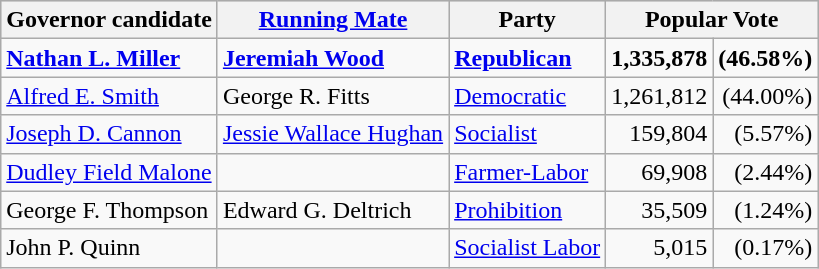<table class=wikitable>
<tr style="background:lightgrey">
<th>Governor candidate</th>
<th><a href='#'>Running Mate</a></th>
<th>Party</th>
<th colspan="2">Popular Vote</th>
</tr>
<tr>
<td><strong><a href='#'>Nathan L. Miller</a></strong></td>
<td><strong><a href='#'>Jeremiah Wood</a></strong></td>
<td><strong><a href='#'>Republican</a></strong></td>
<td style="text-align:right"><strong>1,335,878</strong></td>
<td style="text-align:right"><strong>(46.58%)</strong></td>
</tr>
<tr>
<td><a href='#'>Alfred E. Smith</a></td>
<td>George R. Fitts</td>
<td><a href='#'>Democratic</a></td>
<td style="text-align:right">1,261,812</td>
<td style="text-align:right">(44.00%)</td>
</tr>
<tr>
<td><a href='#'>Joseph D. Cannon</a></td>
<td><a href='#'>Jessie Wallace Hughan</a></td>
<td><a href='#'>Socialist</a></td>
<td style="text-align:right">159,804</td>
<td style="text-align:right">(5.57%)</td>
</tr>
<tr>
<td><a href='#'>Dudley Field Malone</a></td>
<td></td>
<td><a href='#'>Farmer-Labor</a></td>
<td style="text-align:right">69,908</td>
<td style="text-align:right">(2.44%)</td>
</tr>
<tr>
<td>George F. Thompson</td>
<td>Edward G. Deltrich</td>
<td><a href='#'>Prohibition</a></td>
<td style="text-align:right">35,509</td>
<td style="text-align:right">(1.24%)</td>
</tr>
<tr>
<td>John P. Quinn</td>
<td></td>
<td><a href='#'>Socialist Labor</a></td>
<td style="text-align:right">5,015</td>
<td style="text-align:right">(0.17%)</td>
</tr>
</table>
